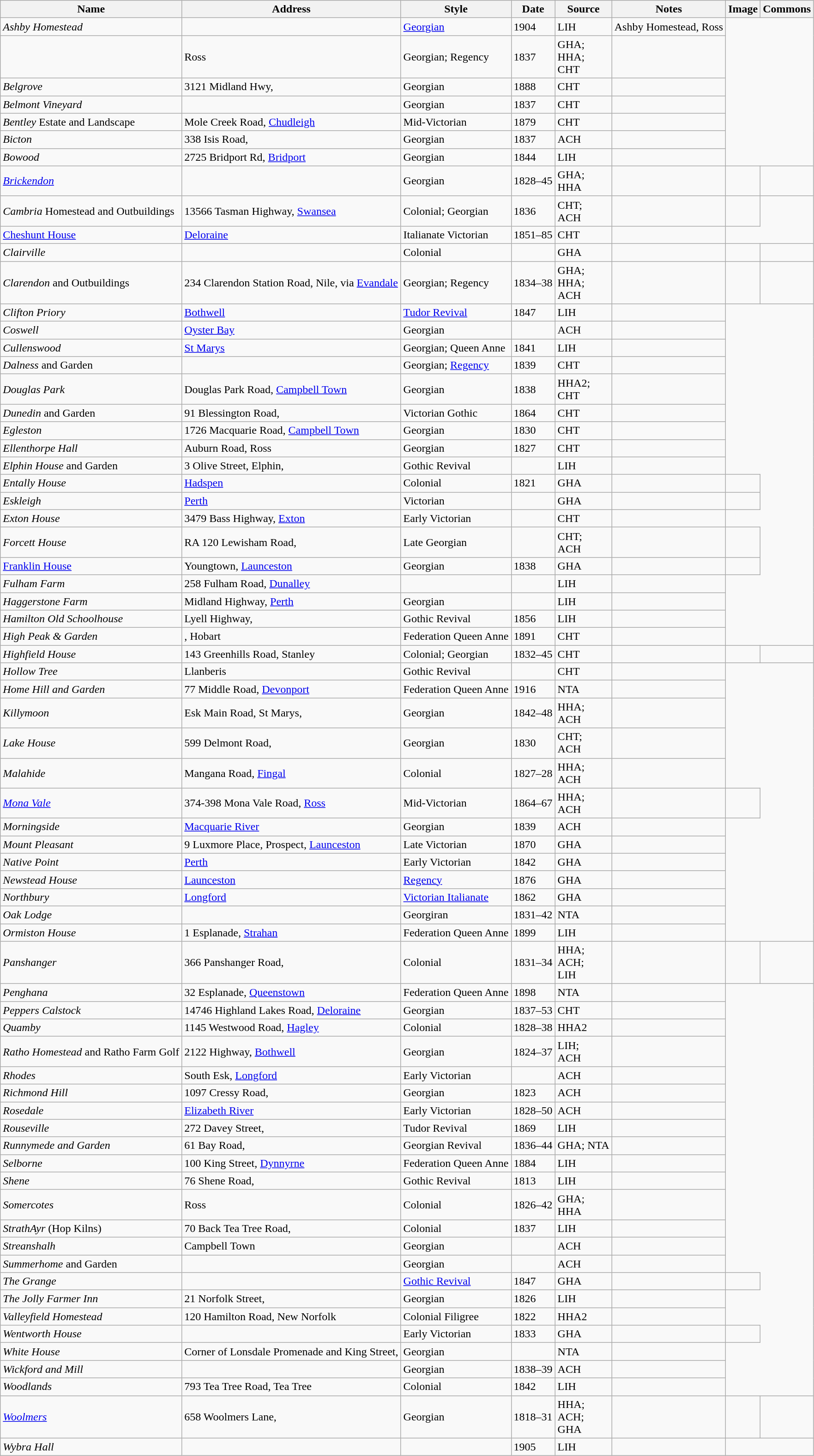<table class="wikitable sortable">
<tr>
<th>Name</th>
<th>Address</th>
<th>Style</th>
<th>Date</th>
<th>Source</th>
<th>Notes</th>
<th>Image</th>
<th>Commons</th>
</tr>
<tr>
<td><em>Ashby Homestead</em></td>
<td></td>
<td><a href='#'>Georgian</a></td>
<td>1904</td>
<td>LIH</td>
<td>Ashby Homestead, Ross</td>
</tr>
<tr>
<td></td>
<td>Ross</td>
<td>Georgian; Regency</td>
<td>1837</td>
<td>GHA;<br>HHA;<br>CHT</td>
<td></td>
</tr>
<tr>
<td><em>Belgrove</em></td>
<td>3121 Midland Hwy, </td>
<td>Georgian</td>
<td>1888</td>
<td>CHT</td>
<td></td>
</tr>
<tr>
<td><em>Belmont Vineyard</em></td>
<td></td>
<td>Georgian</td>
<td>1837</td>
<td>CHT</td>
<td></td>
</tr>
<tr>
<td><em>Bentley</em> Estate and Landscape</td>
<td>Mole Creek Road, <a href='#'>Chudleigh</a></td>
<td>Mid-Victorian</td>
<td>1879</td>
<td>CHT</td>
<td></td>
</tr>
<tr>
<td><em>Bicton</em></td>
<td>338 Isis Road, </td>
<td>Georgian</td>
<td>1837</td>
<td>ACH</td>
<td></td>
</tr>
<tr>
<td><em>Bowood</em></td>
<td>2725 Bridport Rd, <a href='#'>Bridport</a></td>
<td>Georgian</td>
<td>1844</td>
<td>LIH</td>
<td></td>
</tr>
<tr>
<td><em><a href='#'>Brickendon</a></em></td>
<td></td>
<td>Georgian</td>
<td>1828–45</td>
<td>GHA;<br>HHA</td>
<td></td>
<td></td>
<td></td>
</tr>
<tr>
<td><em>Cambria</em> Homestead and Outbuildings</td>
<td>13566 Tasman Highway, <a href='#'>Swansea</a></td>
<td>Colonial; Georgian</td>
<td>1836</td>
<td>CHT;<br>ACH</td>
<td></td>
<td></td>
</tr>
<tr>
<td><a href='#'>Cheshunt House</a></td>
<td><a href='#'>Deloraine</a></td>
<td>Italianate Victorian</td>
<td>1851–85</td>
<td>CHT</td>
<td></td>
</tr>
<tr>
<td><em>Clairville</em></td>
<td></td>
<td>Colonial</td>
<td></td>
<td>GHA</td>
<td></td>
<td></td>
<td></td>
</tr>
<tr>
<td><em>Clarendon</em> and Outbuildings</td>
<td>234 Clarendon Station Road, Nile, via <a href='#'>Evandale</a></td>
<td>Georgian; Regency</td>
<td>1834–38</td>
<td>GHA;<br>HHA;<br>ACH</td>
<td></td>
<td></td>
<td></td>
</tr>
<tr>
<td><em>Clifton Priory</em></td>
<td><a href='#'>Bothwell</a></td>
<td><a href='#'>Tudor Revival</a></td>
<td>1847</td>
<td>LIH</td>
<td></td>
</tr>
<tr>
<td><em>Coswell</em></td>
<td><a href='#'>Oyster Bay</a></td>
<td>Georgian</td>
<td></td>
<td>ACH</td>
<td></td>
</tr>
<tr>
<td><em>Cullenswood</em></td>
<td><a href='#'>St Marys</a></td>
<td>Georgian; Queen Anne</td>
<td>1841</td>
<td>LIH</td>
<td></td>
</tr>
<tr>
<td><em>Dalness</em> and Garden</td>
<td></td>
<td>Georgian; <a href='#'>Regency</a></td>
<td>1839</td>
<td>CHT</td>
<td></td>
</tr>
<tr>
<td><em>Douglas Park</em></td>
<td>Douglas Park Road, <a href='#'>Campbell Town</a></td>
<td>Georgian</td>
<td>1838</td>
<td>HHA2;<br>CHT</td>
<td><br></td>
</tr>
<tr>
<td><em>Dunedin</em> and Garden</td>
<td>91 Blessington Road, </td>
<td>Victorian Gothic</td>
<td>1864</td>
<td>CHT</td>
<td></td>
</tr>
<tr>
<td><em>Egleston</em></td>
<td>1726 Macquarie Road, <a href='#'>Campbell Town</a></td>
<td>Georgian</td>
<td>1830</td>
<td>CHT</td>
<td></td>
</tr>
<tr>
<td><em>Ellenthorpe Hall</em></td>
<td>Auburn Road, Ross</td>
<td>Georgian</td>
<td>1827</td>
<td>CHT</td>
<td></td>
</tr>
<tr>
<td><em>Elphin House</em> and Garden</td>
<td>3 Olive Street, Elphin, </td>
<td>Gothic Revival</td>
<td></td>
<td>LIH</td>
<td></td>
</tr>
<tr>
<td><em>Entally House</em></td>
<td><a href='#'>Hadspen</a></td>
<td>Colonial</td>
<td>1821</td>
<td>GHA</td>
<td></td>
<td></td>
</tr>
<tr>
<td><em>Eskleigh</em></td>
<td><a href='#'>Perth</a></td>
<td>Victorian</td>
<td></td>
<td>GHA</td>
<td></td>
<td></td>
</tr>
<tr>
<td><em>Exton House</em></td>
<td>3479 Bass Highway, <a href='#'>Exton</a></td>
<td>Early Victorian</td>
<td></td>
<td>CHT</td>
<td></td>
</tr>
<tr>
<td><em>Forcett House</em></td>
<td>RA 120 Lewisham Road, </td>
<td>Late Georgian</td>
<td></td>
<td>CHT;<br>ACH</td>
<td></td>
<td></td>
</tr>
<tr>
<td><a href='#'>Franklin House</a></td>
<td>Youngtown, <a href='#'>Launceston</a></td>
<td>Georgian</td>
<td>1838</td>
<td>GHA</td>
<td></td>
<td></td>
</tr>
<tr>
<td><em>Fulham Farm</em></td>
<td>258 Fulham Road, <a href='#'>Dunalley</a></td>
<td></td>
<td></td>
<td>LIH</td>
<td></td>
</tr>
<tr>
<td><em>Haggerstone Farm</em></td>
<td>Midland Highway, <a href='#'>Perth</a></td>
<td>Georgian</td>
<td></td>
<td>LIH</td>
<td></td>
</tr>
<tr>
<td><em>Hamilton Old Schoolhouse</em></td>
<td>Lyell Highway, </td>
<td>Gothic Revival</td>
<td>1856</td>
<td>LIH</td>
<td></td>
</tr>
<tr>
<td><em>High Peak & Garden</em></td>
<td>, Hobart</td>
<td>Federation Queen Anne</td>
<td>1891</td>
<td>CHT</td>
<td></td>
</tr>
<tr>
<td><em>Highfield House</em></td>
<td>143 Greenhills Road, Stanley</td>
<td>Colonial; Georgian</td>
<td>1832–45</td>
<td>CHT</td>
<td></td>
<td></td>
<td></td>
</tr>
<tr>
<td><em>Hollow Tree</em></td>
<td>Llanberis</td>
<td>Gothic Revival</td>
<td></td>
<td>CHT</td>
<td></td>
</tr>
<tr>
<td><em>Home Hill and Garden</em></td>
<td>77 Middle Road, <a href='#'>Devonport</a></td>
<td>Federation Queen Anne</td>
<td>1916</td>
<td>NTA</td>
<td></td>
</tr>
<tr>
<td><em>Killymoon</em></td>
<td>Esk Main Road, St Marys, </td>
<td>Georgian</td>
<td>1842–48</td>
<td>HHA;<br>ACH</td>
<td></td>
</tr>
<tr>
<td><em>Lake House</em></td>
<td>599 Delmont Road, </td>
<td>Georgian</td>
<td>1830</td>
<td>CHT;<br>ACH</td>
<td></td>
</tr>
<tr>
<td><em>Malahide</em></td>
<td>Mangana Road, <a href='#'>Fingal</a></td>
<td>Colonial</td>
<td>1827–28</td>
<td>HHA;<br>ACH</td>
<td></td>
</tr>
<tr>
<td><em><a href='#'>Mona Vale</a></em></td>
<td>374-398 Mona Vale Road, <a href='#'>Ross</a></td>
<td>Mid-Victorian</td>
<td>1864–67</td>
<td>HHA;<br>ACH</td>
<td></td>
<td></td>
</tr>
<tr>
<td><em>Morningside</em></td>
<td><a href='#'>Macquarie River</a></td>
<td>Georgian</td>
<td>1839</td>
<td>ACH</td>
<td></td>
</tr>
<tr>
<td><em>Mount Pleasant </em></td>
<td>9 Luxmore Place, Prospect, <a href='#'>Launceston</a></td>
<td>Late Victorian</td>
<td>1870</td>
<td>GHA</td>
<td></td>
</tr>
<tr>
<td><em>Native Point</em></td>
<td><a href='#'>Perth</a></td>
<td>Early Victorian</td>
<td>1842</td>
<td>GHA</td>
<td></td>
</tr>
<tr>
<td><em>Newstead House</em></td>
<td><a href='#'>Launceston</a></td>
<td><a href='#'>Regency</a></td>
<td>1876</td>
<td>GHA</td>
<td></td>
</tr>
<tr>
<td><em>Northbury</em></td>
<td><a href='#'>Longford</a></td>
<td><a href='#'>Victorian Italianate</a></td>
<td>1862</td>
<td>GHA</td>
<td></td>
</tr>
<tr>
<td><em>Oak Lodge</em></td>
<td></td>
<td>Georgiran</td>
<td>1831–42</td>
<td>NTA</td>
<td></td>
</tr>
<tr>
<td><em>Ormiston House</em></td>
<td>1 Esplanade, <a href='#'>Strahan</a></td>
<td>Federation Queen Anne</td>
<td>1899</td>
<td>LIH</td>
<td></td>
</tr>
<tr>
<td><em>Panshanger</em></td>
<td>366 Panshanger Road, </td>
<td>Colonial</td>
<td>1831–34</td>
<td>HHA;<br>ACH;<br>LIH</td>
<td></td>
<td></td>
<td></td>
</tr>
<tr>
<td><em>Penghana</em></td>
<td>32 Esplanade, <a href='#'>Queenstown</a></td>
<td>Federation Queen Anne</td>
<td>1898</td>
<td>NTA</td>
<td></td>
</tr>
<tr>
<td><em>Peppers Calstock</em></td>
<td>14746 Highland Lakes Road, <a href='#'>Deloraine</a></td>
<td>Georgian</td>
<td>1837–53</td>
<td>CHT</td>
<td></td>
</tr>
<tr>
<td><em>Quamby</em></td>
<td>1145 Westwood Road, <a href='#'>Hagley</a></td>
<td>Colonial</td>
<td>1828–38</td>
<td>HHA2</td>
<td></td>
</tr>
<tr>
<td><em>Ratho Homestead</em> and Ratho Farm Golf</td>
<td>2122 Highway, <a href='#'>Bothwell</a></td>
<td>Georgian</td>
<td>1824–37</td>
<td>LIH;<br>ACH</td>
<td></td>
</tr>
<tr>
<td><em>Rhodes</em></td>
<td>South Esk, <a href='#'>Longford</a></td>
<td>Early Victorian</td>
<td></td>
<td>ACH</td>
<td></td>
</tr>
<tr>
<td><em>Richmond Hill</em></td>
<td>1097 Cressy Road, </td>
<td>Georgian</td>
<td>1823</td>
<td>ACH</td>
<td></td>
</tr>
<tr>
<td><em>Rosedale</em></td>
<td><a href='#'>Elizabeth River</a></td>
<td>Early Victorian</td>
<td>1828–50</td>
<td>ACH</td>
<td></td>
</tr>
<tr>
<td><em>Rouseville</em></td>
<td>272 Davey Street, </td>
<td>Tudor Revival</td>
<td>1869</td>
<td>LIH</td>
<td></td>
</tr>
<tr>
<td><em>Runnymede and Garden</em></td>
<td>61 Bay Road, </td>
<td>Georgian Revival</td>
<td>1836–44</td>
<td>GHA; NTA</td>
<td></td>
</tr>
<tr>
<td><em>Selborne</em></td>
<td>100 King Street, <a href='#'>Dynnyrne</a></td>
<td>Federation Queen Anne</td>
<td>1884</td>
<td>LIH</td>
<td></td>
</tr>
<tr>
<td><em>Shene</em></td>
<td>76 Shene Road, </td>
<td>Gothic Revival</td>
<td>1813</td>
<td>LIH</td>
<td></td>
</tr>
<tr>
<td><em>Somercotes</em></td>
<td>Ross</td>
<td>Colonial</td>
<td>1826–42</td>
<td>GHA;<br>HHA</td>
<td></td>
</tr>
<tr>
<td><em>StrathAyr</em> (Hop Kilns)</td>
<td>70 Back Tea Tree Road, </td>
<td>Colonial</td>
<td>1837</td>
<td>LIH</td>
<td></td>
</tr>
<tr>
<td><em>Streanshalh</em></td>
<td>Campbell Town</td>
<td>Georgian</td>
<td></td>
<td>ACH</td>
<td></td>
</tr>
<tr>
<td><em>Summerhome</em> and Garden</td>
<td></td>
<td>Georgian</td>
<td></td>
<td>ACH</td>
<td></td>
</tr>
<tr>
<td><em>The Grange</em></td>
<td></td>
<td><a href='#'>Gothic Revival</a></td>
<td>1847</td>
<td>GHA</td>
<td></td>
<td></td>
</tr>
<tr>
<td><em>The Jolly Farmer Inn</em></td>
<td>21 Norfolk Street, </td>
<td>Georgian</td>
<td>1826</td>
<td>LIH</td>
<td></td>
</tr>
<tr>
<td><em>Valleyfield Homestead</em></td>
<td>120 Hamilton Road, New Norfolk</td>
<td>Colonial Filigree</td>
<td>1822</td>
<td>HHA2</td>
<td></td>
</tr>
<tr>
<td><em>Wentworth House</em></td>
<td></td>
<td>Early Victorian</td>
<td>1833</td>
<td>GHA</td>
<td></td>
<td></td>
</tr>
<tr>
<td><em>White House</em></td>
<td>Corner of Lonsdale Promenade and King Street, </td>
<td>Georgian</td>
<td></td>
<td>NTA</td>
<td></td>
</tr>
<tr>
<td><em>Wickford and Mill</em></td>
<td></td>
<td>Georgian</td>
<td>1838–39</td>
<td>ACH</td>
<td></td>
</tr>
<tr>
<td><em>Woodlands</em></td>
<td>793 Tea Tree Road, Tea Tree</td>
<td>Colonial</td>
<td>1842</td>
<td>LIH</td>
<td></td>
</tr>
<tr>
<td><em><a href='#'>Woolmers</a></em></td>
<td>658 Woolmers Lane, </td>
<td>Georgian</td>
<td>1818–31</td>
<td>HHA;<br>ACH;<br>GHA</td>
<td></td>
<td></td>
<td></td>
</tr>
<tr>
<td><em>Wybra Hall</em></td>
<td></td>
<td></td>
<td>1905</td>
<td>LIH</td>
<td></td>
</tr>
</table>
